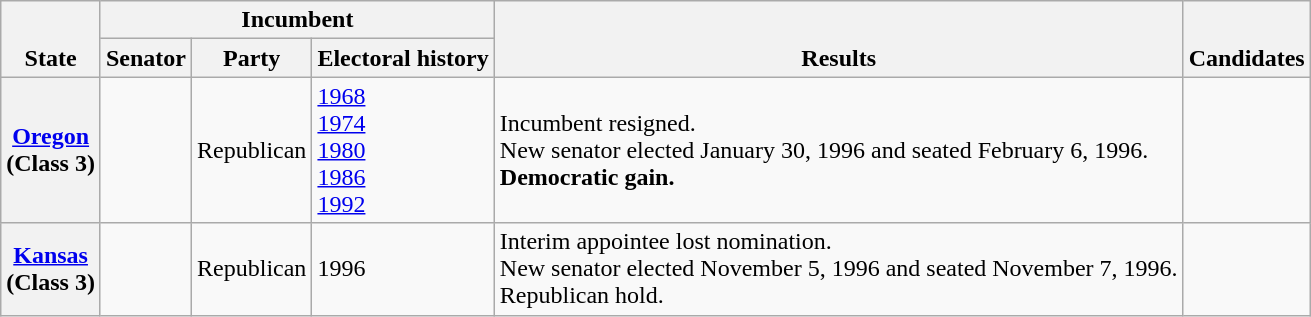<table class="wikitable sortable">
<tr valign=bottom>
<th rowspan=2>State</th>
<th colspan=3>Incumbent</th>
<th rowspan=2>Results</th>
<th rowspan=2>Candidates</th>
</tr>
<tr>
<th>Senator</th>
<th>Party</th>
<th>Electoral history</th>
</tr>
<tr>
<th><a href='#'>Oregon</a><br>(Class 3)</th>
<td></td>
<td>Republican</td>
<td><a href='#'>1968</a><br><a href='#'>1974</a><br><a href='#'>1980</a><br><a href='#'>1986</a><br><a href='#'>1992</a></td>
<td>Incumbent resigned.<br>New senator elected January 30, 1996 and seated February 6, 1996.<br><strong>Democratic gain.</strong></td>
<td nowrap></td>
</tr>
<tr>
<th><a href='#'>Kansas</a><br>(Class 3)</th>
<td></td>
<td>Republican</td>
<td>1996 </td>
<td>Interim appointee lost nomination.<br>New senator elected November 5, 1996 and seated November 7, 1996.<br>Republican hold.</td>
<td nowrap></td>
</tr>
</table>
